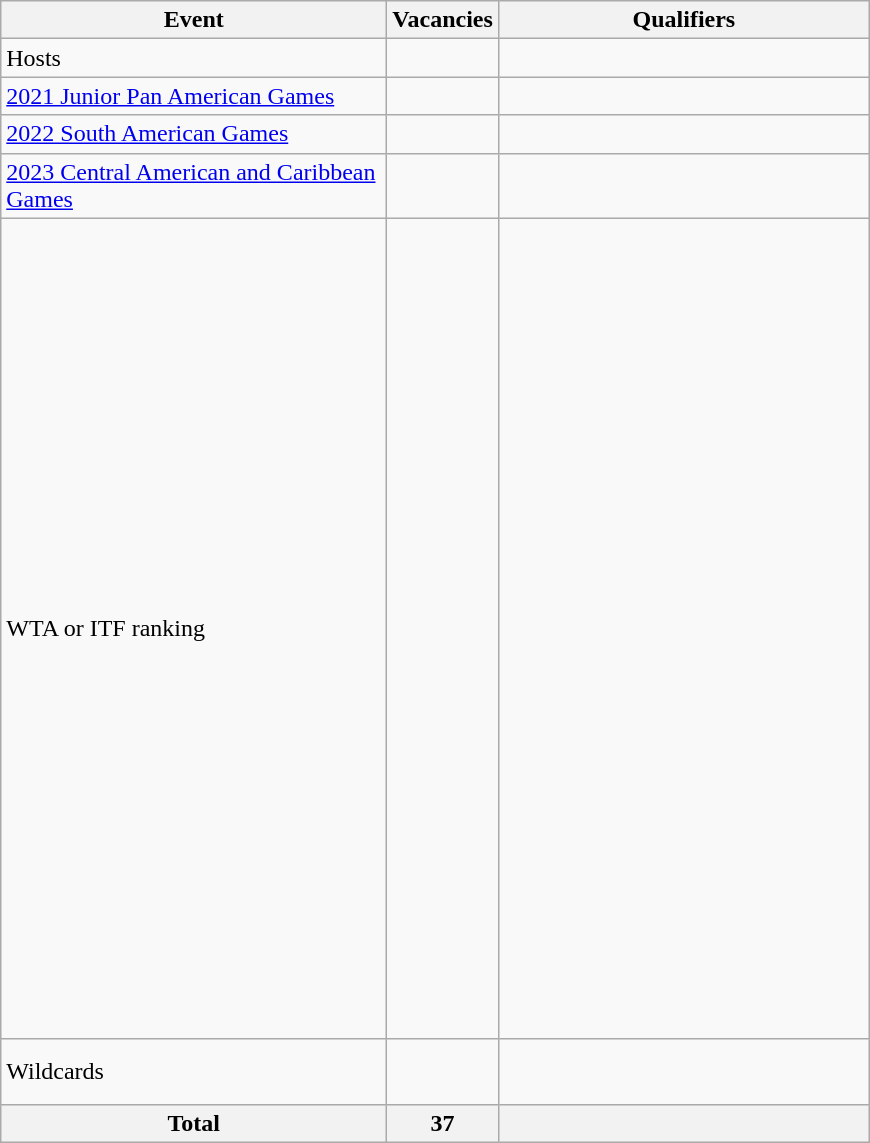<table class="wikitable" style="text-align:left; font-size:100%">
<tr>
<th width=250>Event</th>
<th width=50>Vacancies</th>
<th width=240>Qualifiers</th>
</tr>
<tr>
<td>Hosts</td>
<td></td>
<td><br></td>
</tr>
<tr>
<td><a href='#'>2021 Junior Pan American Games</a></td>
<td></td>
<td></td>
</tr>
<tr>
<td><a href='#'>2022 South American Games</a></td>
<td></td>
<td><br><s></s></td>
</tr>
<tr>
<td><a href='#'>2023 Central American and Caribbean Games</a></td>
<td></td>
<td><s></s><br></td>
</tr>
<tr>
<td>WTA or ITF ranking</td>
<td></td>
<td><br><br>
<br>
<br>
<br>
<br>
<br>
<br>
<br>
<br>
<br>
<br>
<br>
<br>
<br>
<br>
<br>
<br>
<br>
<br>
<br>
<br>
<br>
<br>
<br>
<br>
<br>
<br>
<br>
<br></td>
</tr>
<tr>
<td>Wildcards</td>
<td></td>
<td><br><br></td>
</tr>
<tr>
<th>Total</th>
<th>37</th>
<th></th>
</tr>
</table>
